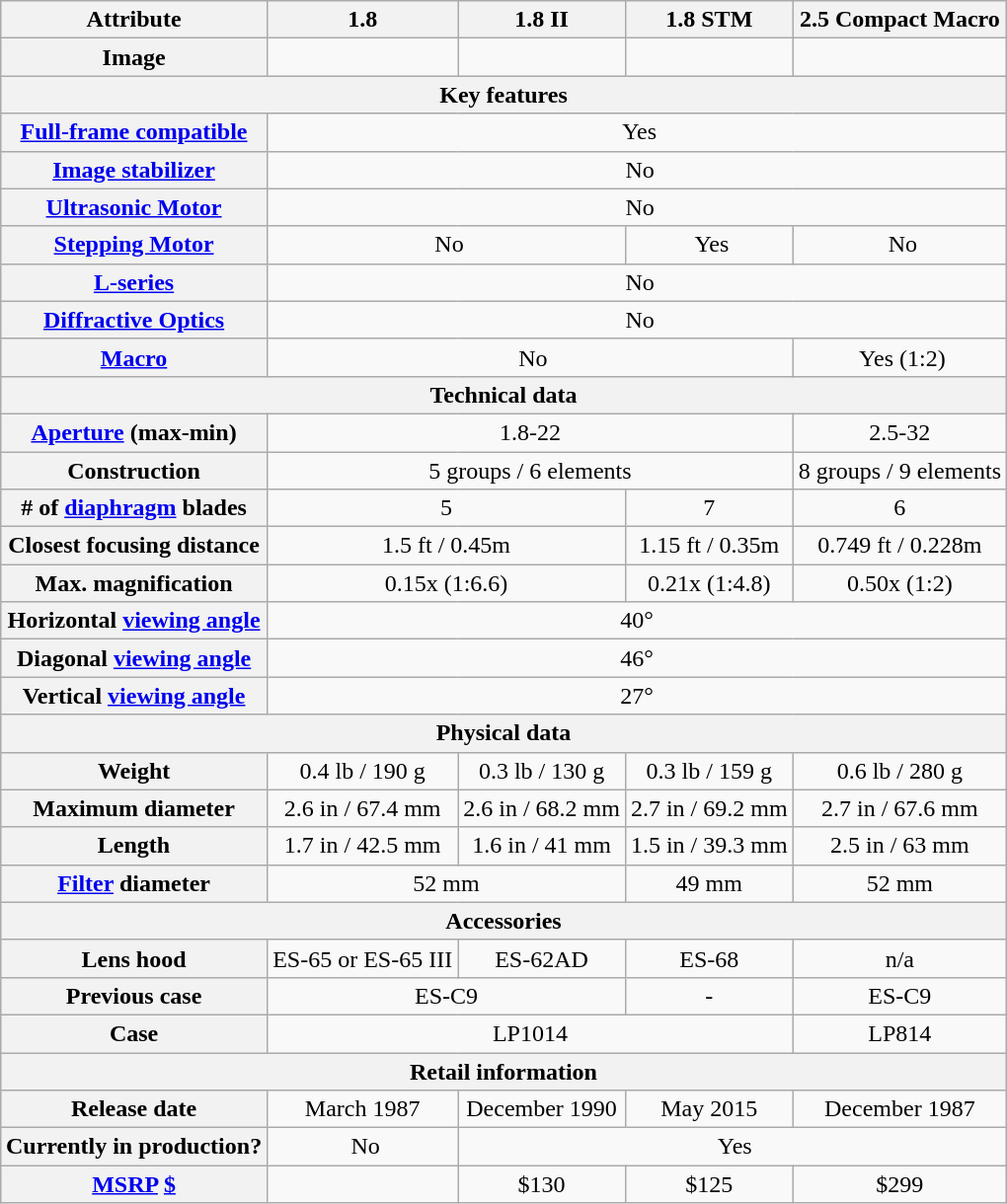<table class="wikitable" style="margin: 1em auto; text-align:center;">
<tr>
<th>Attribute</th>
<th>1.8</th>
<th>1.8 II</th>
<th>1.8 STM</th>
<th>2.5 Compact Macro</th>
</tr>
<tr>
<th>Image</th>
<td></td>
<td></td>
<td></td>
<td></td>
</tr>
<tr>
<th colspan=5>Key features</th>
</tr>
<tr>
<th><a href='#'>Full-frame compatible</a></th>
<td colspan=4> Yes</td>
</tr>
<tr>
<th><a href='#'>Image stabilizer</a></th>
<td colspan=4> No</td>
</tr>
<tr>
<th><a href='#'>Ultrasonic Motor</a></th>
<td colspan=4> No</td>
</tr>
<tr>
<th><a href='#'>Stepping Motor</a></th>
<td colspan=2> No</td>
<td> Yes</td>
<td> No</td>
</tr>
<tr>
<th><a href='#'>L-series</a></th>
<td colspan=4> No</td>
</tr>
<tr>
<th><a href='#'>Diffractive Optics</a></th>
<td colspan=4> No</td>
</tr>
<tr>
<th><a href='#'>Macro</a></th>
<td colspan=3> No</td>
<td> Yes (1:2)</td>
</tr>
<tr>
<th colspan=5>Technical data</th>
</tr>
<tr>
<th><a href='#'>Aperture</a> (max-min)</th>
<td colspan=3>1.8-22</td>
<td>2.5-32</td>
</tr>
<tr>
<th>Construction</th>
<td colspan=3>5 groups / 6 elements</td>
<td>8 groups / 9 elements</td>
</tr>
<tr>
<th># of <a href='#'>diaphragm</a> blades</th>
<td colspan=2>5</td>
<td>7</td>
<td>6</td>
</tr>
<tr>
<th>Closest focusing distance</th>
<td colspan=2>1.5 ft / 0.45m</td>
<td>1.15 ft / 0.35m</td>
<td>0.749 ft / 0.228m</td>
</tr>
<tr>
<th>Max. magnification</th>
<td colspan=2>0.15x (1:6.6)</td>
<td>0.21x (1:4.8)</td>
<td>0.50x (1:2)</td>
</tr>
<tr>
<th>Horizontal <a href='#'>viewing angle</a></th>
<td colspan=4>40°</td>
</tr>
<tr>
<th>Diagonal <a href='#'>viewing angle</a></th>
<td colspan=4>46°</td>
</tr>
<tr>
<th>Vertical <a href='#'>viewing angle</a></th>
<td colspan=4>27°</td>
</tr>
<tr>
<th colspan=5>Physical data</th>
</tr>
<tr>
<th>Weight</th>
<td>0.4 lb / 190 g</td>
<td>0.3 lb / 130 g</td>
<td>0.3 lb / 159 g</td>
<td>0.6 lb / 280 g</td>
</tr>
<tr>
<th>Maximum diameter</th>
<td>2.6 in / 67.4 mm</td>
<td>2.6 in / 68.2 mm</td>
<td>2.7 in / 69.2 mm</td>
<td>2.7 in / 67.6 mm</td>
</tr>
<tr>
<th>Length</th>
<td>1.7 in / 42.5 mm</td>
<td>1.6 in / 41 mm</td>
<td>1.5 in / 39.3 mm</td>
<td>2.5 in / 63 mm</td>
</tr>
<tr>
<th><a href='#'>Filter</a> diameter</th>
<td colspan=2>52 mm</td>
<td>49 mm</td>
<td>52 mm</td>
</tr>
<tr>
<th colspan=8>Accessories</th>
</tr>
<tr>
<th>Lens hood</th>
<td>ES-65 or ES-65 III</td>
<td>ES-62AD</td>
<td>ES-68</td>
<td>n/a</td>
</tr>
<tr>
<th>Previous case</th>
<td colspan=2>ES-C9</td>
<td>-</td>
<td>ES-C9</td>
</tr>
<tr>
<th>Case</th>
<td colspan=3>LP1014</td>
<td>LP814</td>
</tr>
<tr>
<th colspan=5>Retail information</th>
</tr>
<tr>
<th>Release date</th>
<td>March 1987</td>
<td>December 1990</td>
<td>May 2015</td>
<td>December 1987</td>
</tr>
<tr>
<th>Currently in production?</th>
<td> No</td>
<td colspan=3> Yes</td>
</tr>
<tr>
<th><a href='#'>MSRP</a> <a href='#'>$</a></th>
<td></td>
<td>$130</td>
<td>$125</td>
<td>$299</td>
</tr>
</table>
